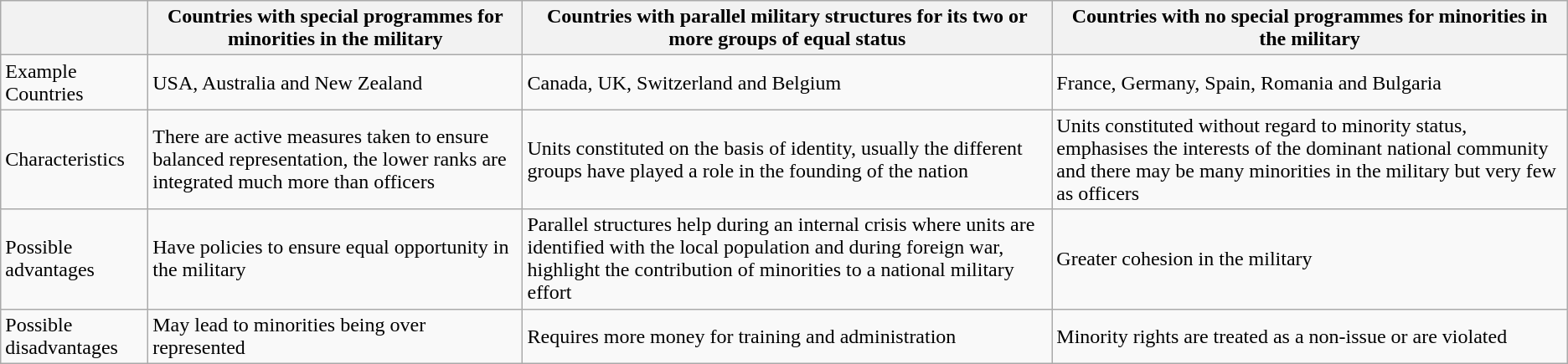<table class="wikitable">
<tr>
<th></th>
<th>Countries with special programmes for minorities in the military</th>
<th>Countries with parallel military structures for its two or more groups of equal status</th>
<th>Countries with no special programmes for minorities in the military</th>
</tr>
<tr>
<td>Example Countries</td>
<td>USA, Australia and New Zealand</td>
<td>Canada, UK, Switzerland and Belgium</td>
<td>France, Germany, Spain, Romania and Bulgaria</td>
</tr>
<tr>
<td>Characteristics</td>
<td>There are active measures taken to ensure balanced representation, the lower ranks are integrated much more than officers</td>
<td>Units constituted on the basis of identity, usually the different groups have played a role in the founding of the nation</td>
<td>Units constituted without regard to minority status, emphasises the interests of the dominant national community and there may be many minorities in the military but very few as officers</td>
</tr>
<tr>
<td>Possible advantages</td>
<td>Have policies to ensure equal opportunity in the military</td>
<td>Parallel structures help during an internal crisis where units are identified with the local population and during foreign war, highlight the contribution of minorities to a national military effort</td>
<td>Greater cohesion in the military</td>
</tr>
<tr>
<td>Possible disadvantages</td>
<td>May lead to minorities being over represented</td>
<td>Requires more money for training and administration</td>
<td>Minority rights are treated as a non-issue or are violated</td>
</tr>
</table>
